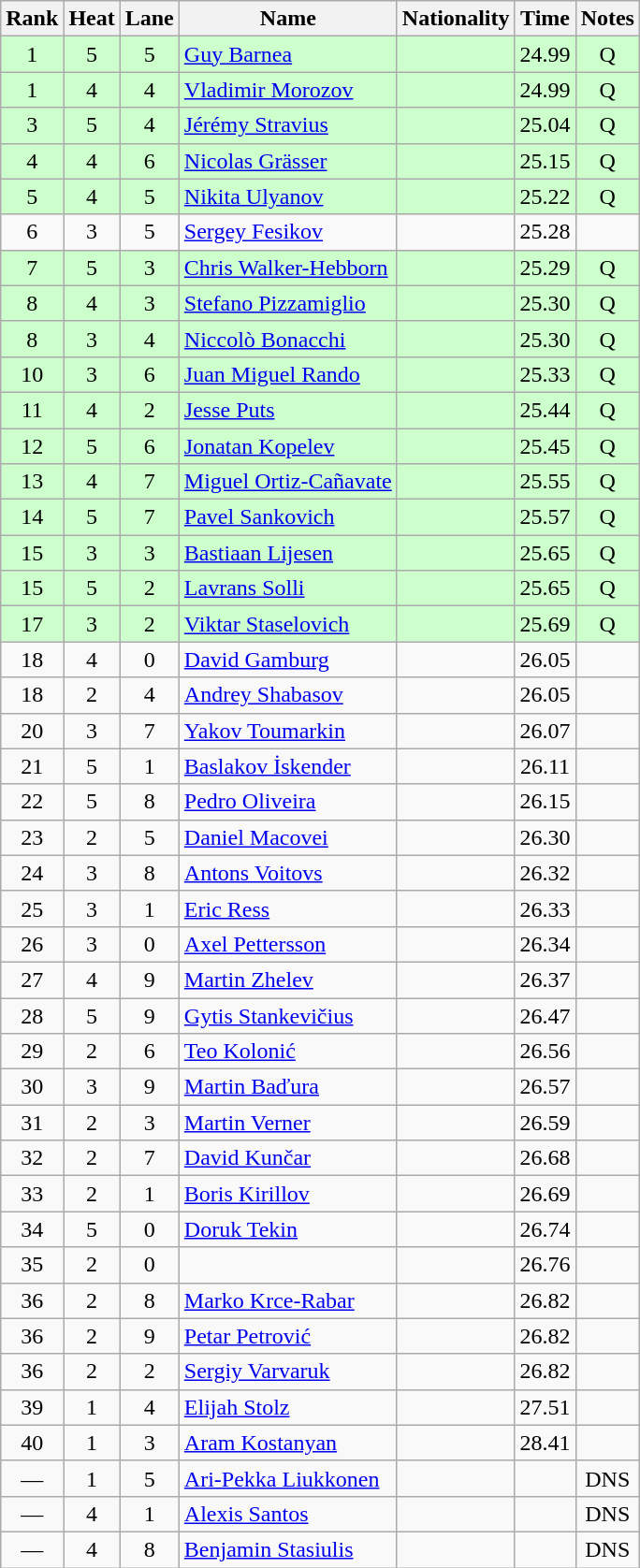<table class="wikitable sortable" style="text-align:center">
<tr>
<th>Rank</th>
<th>Heat</th>
<th>Lane</th>
<th>Name</th>
<th>Nationality</th>
<th>Time</th>
<th>Notes</th>
</tr>
<tr bgcolor=ccffcc>
<td>1</td>
<td>5</td>
<td>5</td>
<td align=left><a href='#'>Guy Barnea</a></td>
<td align=left></td>
<td>24.99</td>
<td>Q</td>
</tr>
<tr bgcolor=ccffcc>
<td>1</td>
<td>4</td>
<td>4</td>
<td align=left><a href='#'>Vladimir Morozov</a></td>
<td align=left></td>
<td>24.99</td>
<td>Q</td>
</tr>
<tr bgcolor=ccffcc>
<td>3</td>
<td>5</td>
<td>4</td>
<td align=left><a href='#'>Jérémy Stravius</a></td>
<td align=left></td>
<td>25.04</td>
<td>Q</td>
</tr>
<tr bgcolor=ccffcc>
<td>4</td>
<td>4</td>
<td>6</td>
<td align=left><a href='#'>Nicolas Grässer</a></td>
<td align=left></td>
<td>25.15</td>
<td>Q</td>
</tr>
<tr bgcolor=ccffcc>
<td>5</td>
<td>4</td>
<td>5</td>
<td align=left><a href='#'>Nikita Ulyanov</a></td>
<td align=left></td>
<td>25.22</td>
<td>Q</td>
</tr>
<tr>
<td>6</td>
<td>3</td>
<td>5</td>
<td align=left><a href='#'>Sergey Fesikov</a></td>
<td align=left></td>
<td>25.28</td>
<td></td>
</tr>
<tr bgcolor=ccffcc>
<td>7</td>
<td>5</td>
<td>3</td>
<td align=left><a href='#'>Chris Walker-Hebborn</a></td>
<td align=left></td>
<td>25.29</td>
<td>Q</td>
</tr>
<tr bgcolor=ccffcc>
<td>8</td>
<td>4</td>
<td>3</td>
<td align=left><a href='#'>Stefano Pizzamiglio</a></td>
<td align=left></td>
<td>25.30</td>
<td>Q</td>
</tr>
<tr bgcolor=ccffcc>
<td>8</td>
<td>3</td>
<td>4</td>
<td align=left><a href='#'>Niccolò Bonacchi</a></td>
<td align=left></td>
<td>25.30</td>
<td>Q</td>
</tr>
<tr bgcolor=ccffcc>
<td>10</td>
<td>3</td>
<td>6</td>
<td align=left><a href='#'>Juan Miguel Rando</a></td>
<td align=left></td>
<td>25.33</td>
<td>Q</td>
</tr>
<tr bgcolor=ccffcc>
<td>11</td>
<td>4</td>
<td>2</td>
<td align=left><a href='#'>Jesse Puts</a></td>
<td align=left></td>
<td>25.44</td>
<td>Q</td>
</tr>
<tr bgcolor=ccffcc>
<td>12</td>
<td>5</td>
<td>6</td>
<td align=left><a href='#'>Jonatan Kopelev</a></td>
<td align=left></td>
<td>25.45</td>
<td>Q</td>
</tr>
<tr bgcolor=ccffcc>
<td>13</td>
<td>4</td>
<td>7</td>
<td align=left><a href='#'>Miguel Ortiz-Cañavate</a></td>
<td align=left></td>
<td>25.55</td>
<td>Q</td>
</tr>
<tr bgcolor=ccffcc>
<td>14</td>
<td>5</td>
<td>7</td>
<td align=left><a href='#'>Pavel Sankovich</a></td>
<td align=left></td>
<td>25.57</td>
<td>Q</td>
</tr>
<tr bgcolor=ccffcc>
<td>15</td>
<td>3</td>
<td>3</td>
<td align=left><a href='#'>Bastiaan Lijesen</a></td>
<td align=left></td>
<td>25.65</td>
<td>Q</td>
</tr>
<tr bgcolor=ccffcc>
<td>15</td>
<td>5</td>
<td>2</td>
<td align=left><a href='#'>Lavrans Solli</a></td>
<td align=left></td>
<td>25.65</td>
<td>Q</td>
</tr>
<tr bgcolor=ccffcc>
<td>17</td>
<td>3</td>
<td>2</td>
<td align=left><a href='#'>Viktar Staselovich</a></td>
<td align=left></td>
<td>25.69</td>
<td>Q</td>
</tr>
<tr>
<td>18</td>
<td>4</td>
<td>0</td>
<td align=left><a href='#'>David Gamburg</a></td>
<td align=left></td>
<td>26.05</td>
<td></td>
</tr>
<tr>
<td>18</td>
<td>2</td>
<td>4</td>
<td align=left><a href='#'>Andrey Shabasov</a></td>
<td align=left></td>
<td>26.05</td>
<td></td>
</tr>
<tr>
<td>20</td>
<td>3</td>
<td>7</td>
<td align=left><a href='#'>Yakov Toumarkin</a></td>
<td align=left></td>
<td>26.07</td>
<td></td>
</tr>
<tr>
<td>21</td>
<td>5</td>
<td>1</td>
<td align=left><a href='#'>Baslakov İskender</a></td>
<td align=left></td>
<td>26.11</td>
<td></td>
</tr>
<tr>
<td>22</td>
<td>5</td>
<td>8</td>
<td align=left><a href='#'>Pedro Oliveira</a></td>
<td align=left></td>
<td>26.15</td>
<td></td>
</tr>
<tr>
<td>23</td>
<td>2</td>
<td>5</td>
<td align=left><a href='#'>Daniel Macovei</a></td>
<td align=left></td>
<td>26.30</td>
<td></td>
</tr>
<tr>
<td>24</td>
<td>3</td>
<td>8</td>
<td align=left><a href='#'>Antons Voitovs</a></td>
<td align=left></td>
<td>26.32</td>
<td></td>
</tr>
<tr>
<td>25</td>
<td>3</td>
<td>1</td>
<td align=left><a href='#'>Eric Ress</a></td>
<td align=left></td>
<td>26.33</td>
<td></td>
</tr>
<tr>
<td>26</td>
<td>3</td>
<td>0</td>
<td align=left><a href='#'>Axel Pettersson</a></td>
<td align=left></td>
<td>26.34</td>
<td></td>
</tr>
<tr>
<td>27</td>
<td>4</td>
<td>9</td>
<td align=left><a href='#'>Martin Zhelev</a></td>
<td align=left></td>
<td>26.37</td>
<td></td>
</tr>
<tr>
<td>28</td>
<td>5</td>
<td>9</td>
<td align=left><a href='#'>Gytis Stankevičius</a></td>
<td align=left></td>
<td>26.47</td>
<td></td>
</tr>
<tr>
<td>29</td>
<td>2</td>
<td>6</td>
<td align=left><a href='#'>Teo Kolonić</a></td>
<td align=left></td>
<td>26.56</td>
<td></td>
</tr>
<tr>
<td>30</td>
<td>3</td>
<td>9</td>
<td align=left><a href='#'>Martin Baďura</a></td>
<td align=left></td>
<td>26.57</td>
<td></td>
</tr>
<tr>
<td>31</td>
<td>2</td>
<td>3</td>
<td align=left><a href='#'>Martin Verner</a></td>
<td align=left></td>
<td>26.59</td>
<td></td>
</tr>
<tr>
<td>32</td>
<td>2</td>
<td>7</td>
<td align=left><a href='#'>David Kunčar</a></td>
<td align=left></td>
<td>26.68</td>
<td></td>
</tr>
<tr>
<td>33</td>
<td>2</td>
<td>1</td>
<td align=left><a href='#'>Boris Kirillov</a></td>
<td align=left></td>
<td>26.69</td>
<td></td>
</tr>
<tr>
<td>34</td>
<td>5</td>
<td>0</td>
<td align=left><a href='#'>Doruk Tekin</a></td>
<td align=left></td>
<td>26.74</td>
<td></td>
</tr>
<tr>
<td>35</td>
<td>2</td>
<td>0</td>
<td align=left></td>
<td align=left></td>
<td>26.76</td>
<td></td>
</tr>
<tr>
<td>36</td>
<td>2</td>
<td>8</td>
<td align=left><a href='#'>Marko Krce-Rabar</a></td>
<td align=left></td>
<td>26.82</td>
<td></td>
</tr>
<tr>
<td>36</td>
<td>2</td>
<td>9</td>
<td align=left><a href='#'>Petar Petrović</a></td>
<td align=left></td>
<td>26.82</td>
<td></td>
</tr>
<tr>
<td>36</td>
<td>2</td>
<td>2</td>
<td align=left><a href='#'>Sergiy Varvaruk</a></td>
<td align=left></td>
<td>26.82</td>
<td></td>
</tr>
<tr>
<td>39</td>
<td>1</td>
<td>4</td>
<td align=left><a href='#'>Elijah Stolz</a></td>
<td align=left></td>
<td>27.51</td>
<td></td>
</tr>
<tr>
<td>40</td>
<td>1</td>
<td>3</td>
<td align=left><a href='#'>Aram Kostanyan</a></td>
<td align=left></td>
<td>28.41</td>
<td></td>
</tr>
<tr>
<td>—</td>
<td>1</td>
<td>5</td>
<td align=left><a href='#'>Ari-Pekka Liukkonen</a></td>
<td align=left></td>
<td></td>
<td>DNS</td>
</tr>
<tr>
<td>—</td>
<td>4</td>
<td>1</td>
<td align=left><a href='#'>Alexis Santos</a></td>
<td align=left></td>
<td></td>
<td>DNS</td>
</tr>
<tr>
<td>—</td>
<td>4</td>
<td>8</td>
<td align=left><a href='#'>Benjamin Stasiulis</a></td>
<td align=left></td>
<td></td>
<td>DNS</td>
</tr>
</table>
